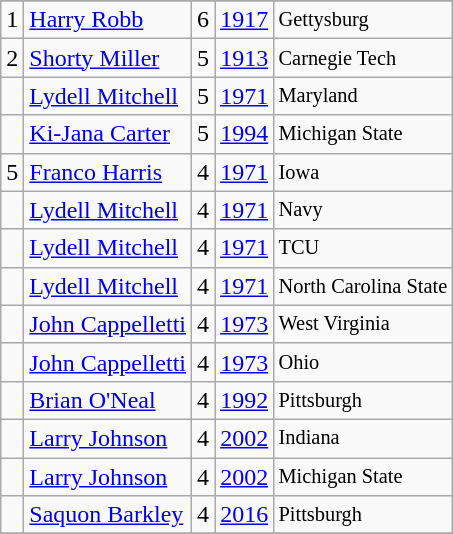<table class="wikitable">
<tr>
</tr>
<tr>
<td>1</td>
<td><a href='#'>Harry Robb</a></td>
<td>6</td>
<td><a href='#'>1917</a></td>
<td style="font-size:85%;">Gettysburg</td>
</tr>
<tr>
<td>2</td>
<td><a href='#'>Shorty Miller</a></td>
<td>5</td>
<td><a href='#'>1913</a></td>
<td style="font-size:85%;">Carnegie Tech</td>
</tr>
<tr>
<td></td>
<td><a href='#'>Lydell Mitchell</a></td>
<td>5</td>
<td><a href='#'>1971</a></td>
<td style="font-size:85%;">Maryland</td>
</tr>
<tr>
<td></td>
<td><a href='#'>Ki-Jana Carter</a></td>
<td>5</td>
<td><a href='#'>1994</a></td>
<td style="font-size:85%;">Michigan State</td>
</tr>
<tr>
<td>5</td>
<td><a href='#'>Franco Harris</a></td>
<td>4</td>
<td><a href='#'>1971</a></td>
<td style="font-size:85%;">Iowa</td>
</tr>
<tr>
<td></td>
<td><a href='#'>Lydell Mitchell</a></td>
<td>4</td>
<td><a href='#'>1971</a></td>
<td style="font-size:85%;">Navy</td>
</tr>
<tr>
<td></td>
<td><a href='#'>Lydell Mitchell</a></td>
<td>4</td>
<td><a href='#'>1971</a></td>
<td style="font-size:85%;">TCU</td>
</tr>
<tr>
<td></td>
<td><a href='#'>Lydell Mitchell</a></td>
<td>4</td>
<td><a href='#'>1971</a></td>
<td style="font-size:85%;">North Carolina State</td>
</tr>
<tr>
<td></td>
<td><a href='#'>John Cappelletti</a></td>
<td>4</td>
<td><a href='#'>1973</a></td>
<td style="font-size:85%;">West Virginia</td>
</tr>
<tr>
<td></td>
<td><a href='#'>John Cappelletti</a></td>
<td>4</td>
<td><a href='#'>1973</a></td>
<td style="font-size:85%;">Ohio</td>
</tr>
<tr>
<td></td>
<td><a href='#'>Brian O'Neal</a></td>
<td>4</td>
<td><a href='#'>1992</a></td>
<td style="font-size:85%;">Pittsburgh</td>
</tr>
<tr>
<td></td>
<td><a href='#'>Larry Johnson</a></td>
<td>4</td>
<td><a href='#'>2002</a></td>
<td style="font-size:85%;">Indiana</td>
</tr>
<tr>
<td></td>
<td><a href='#'>Larry Johnson</a></td>
<td>4</td>
<td><a href='#'>2002</a></td>
<td style="font-size:85%;">Michigan State</td>
</tr>
<tr>
<td></td>
<td><a href='#'>Saquon Barkley</a></td>
<td>4</td>
<td><a href='#'>2016</a></td>
<td style= "font-size:85%;">Pittsburgh</td>
</tr>
<tr>
</tr>
</table>
